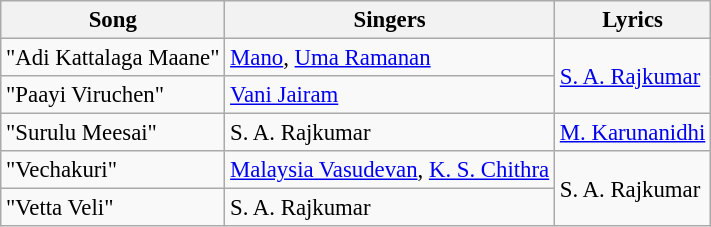<table class="wikitable" style="font-size:95%;">
<tr>
<th>Song</th>
<th>Singers</th>
<th>Lyrics</th>
</tr>
<tr>
<td>"Adi Kattalaga Maane"</td>
<td><a href='#'>Mano</a>, <a href='#'>Uma Ramanan</a></td>
<td rowspan=2><a href='#'>S. A. Rajkumar</a></td>
</tr>
<tr>
<td>"Paayi Viruchen"</td>
<td><a href='#'>Vani Jairam</a></td>
</tr>
<tr>
<td>"Surulu Meesai"</td>
<td>S. A. Rajkumar</td>
<td><a href='#'>M. Karunanidhi</a></td>
</tr>
<tr>
<td>"Vechakuri"</td>
<td><a href='#'>Malaysia Vasudevan</a>, <a href='#'>K. S. Chithra</a></td>
<td rowspan=2>S. A. Rajkumar</td>
</tr>
<tr>
<td>"Vetta Veli"</td>
<td>S. A. Rajkumar</td>
</tr>
</table>
